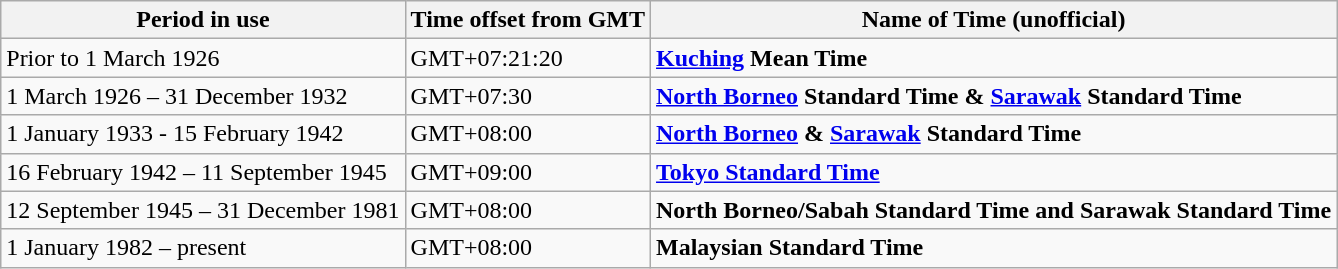<table class="wikitable">
<tr>
<th>Period in use</th>
<th>Time offset from GMT</th>
<th>Name of Time (unofficial)</th>
</tr>
<tr>
<td>Prior to 1 March 1926</td>
<td>GMT+07:21:20</td>
<td><strong><a href='#'>Kuching</a> Mean Time</strong></td>
</tr>
<tr>
<td>1 March 1926 – 31 December 1932</td>
<td>GMT+07:30</td>
<td><strong><a href='#'>North Borneo</a> Standard Time</strong> <strong>&</strong> <strong><a href='#'>Sarawak</a> Standard Time</strong></td>
</tr>
<tr>
<td>1 January 1933 - 15 February 1942</td>
<td>GMT+08:00</td>
<td><strong><a href='#'>North Borneo</a> & <a href='#'>Sarawak</a> Standard Time</strong></td>
</tr>
<tr>
<td>16 February 1942 – 11 September 1945</td>
<td>GMT+09:00</td>
<td><strong><a href='#'>Tokyo Standard Time</a></strong></td>
</tr>
<tr>
<td>12 September 1945 – 31 December 1981</td>
<td>GMT+08:00</td>
<td><strong>North Borneo/Sabah Standard Time</strong> <strong>and</strong> <strong>Sarawak Standard Time</strong></td>
</tr>
<tr>
<td>1 January 1982 – present</td>
<td>GMT+08:00</td>
<td><strong>Malaysian Standard Time</strong></td>
</tr>
</table>
